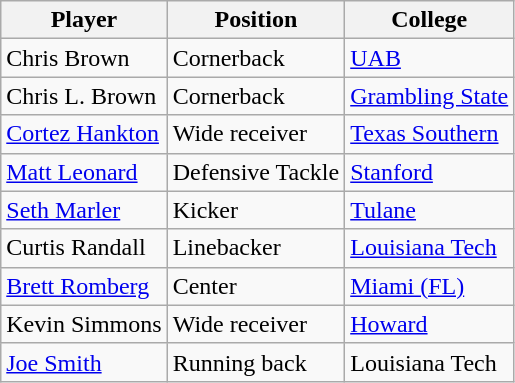<table class="wikitable">
<tr>
<th>Player</th>
<th>Position</th>
<th>College</th>
</tr>
<tr>
<td>Chris Brown</td>
<td>Cornerback</td>
<td><a href='#'>UAB</a></td>
</tr>
<tr>
<td>Chris L. Brown</td>
<td>Cornerback</td>
<td><a href='#'>Grambling State</a></td>
</tr>
<tr>
<td><a href='#'>Cortez Hankton</a></td>
<td>Wide receiver</td>
<td><a href='#'>Texas Southern</a></td>
</tr>
<tr>
<td><a href='#'>Matt Leonard</a></td>
<td>Defensive Tackle</td>
<td><a href='#'>Stanford</a></td>
</tr>
<tr>
<td><a href='#'>Seth Marler</a></td>
<td>Kicker</td>
<td><a href='#'>Tulane</a></td>
</tr>
<tr>
<td>Curtis Randall</td>
<td>Linebacker</td>
<td><a href='#'>Louisiana Tech</a></td>
</tr>
<tr>
<td><a href='#'>Brett Romberg</a></td>
<td>Center</td>
<td><a href='#'>Miami (FL)</a></td>
</tr>
<tr>
<td>Kevin Simmons</td>
<td>Wide receiver</td>
<td><a href='#'>Howard</a></td>
</tr>
<tr>
<td><a href='#'>Joe Smith</a></td>
<td>Running back</td>
<td>Louisiana Tech</td>
</tr>
</table>
